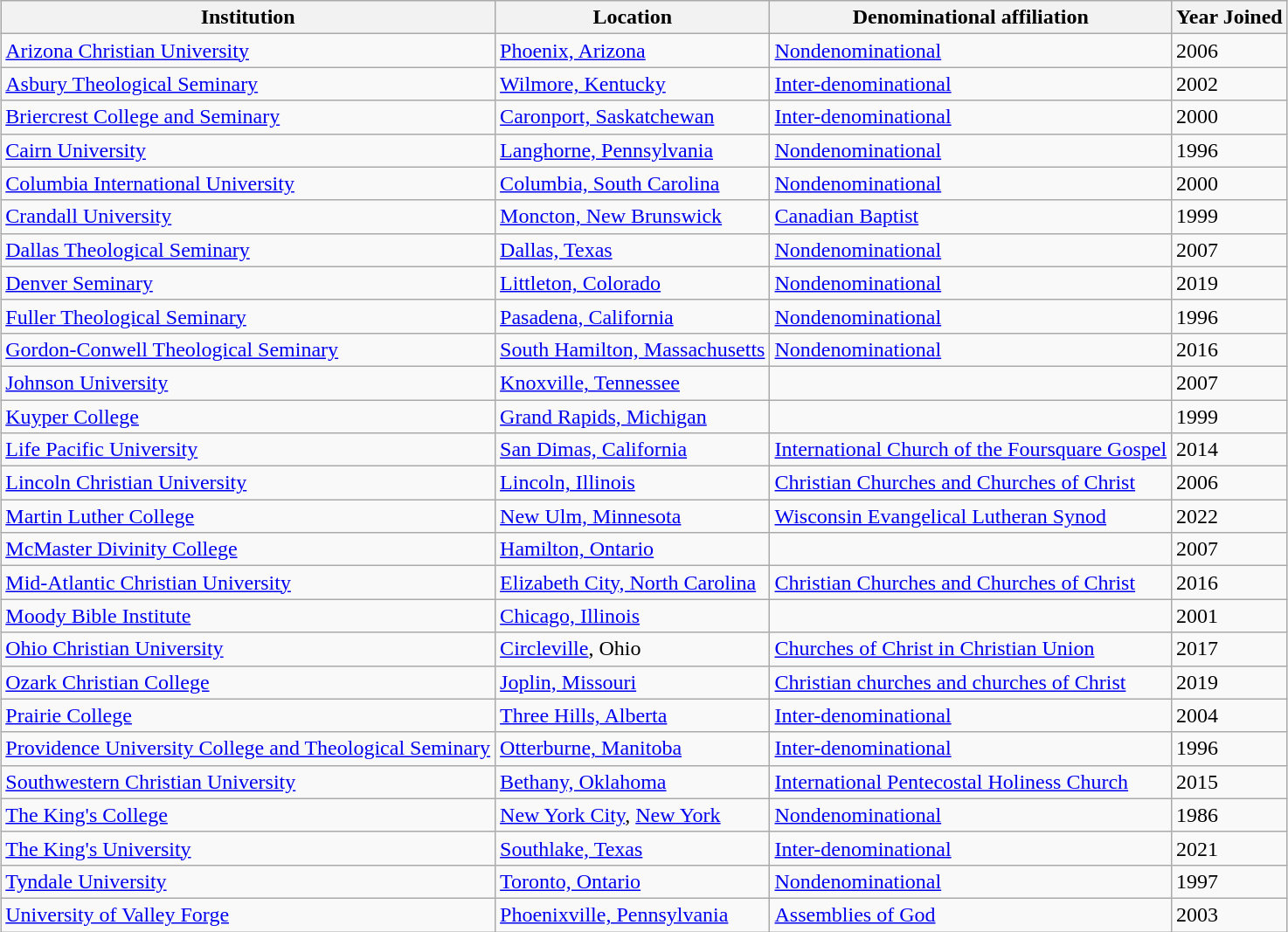<table class="wikitable sortable" style="margin:auto;">
<tr>
<th>Institution</th>
<th>Location</th>
<th>Denominational affiliation</th>
<th>Year Joined</th>
</tr>
<tr>
<td><a href='#'>Arizona Christian University</a></td>
<td><a href='#'>Phoenix, Arizona</a></td>
<td><a href='#'>Nondenominational</a></td>
<td>2006</td>
</tr>
<tr>
<td><a href='#'>Asbury Theological Seminary</a></td>
<td><a href='#'>Wilmore, Kentucky</a></td>
<td><a href='#'>Inter-denominational</a></td>
<td>2002</td>
</tr>
<tr>
<td><a href='#'>Briercrest College and Seminary</a></td>
<td><a href='#'>Caronport, Saskatchewan</a></td>
<td><a href='#'>Inter-denominational</a></td>
<td>2000</td>
</tr>
<tr>
<td><a href='#'>Cairn University</a></td>
<td><a href='#'>Langhorne, Pennsylvania</a></td>
<td><a href='#'>Nondenominational</a></td>
<td>1996</td>
</tr>
<tr>
<td><a href='#'>Columbia International University</a></td>
<td><a href='#'>Columbia, South Carolina</a></td>
<td><a href='#'>Nondenominational</a></td>
<td>2000</td>
</tr>
<tr>
<td><a href='#'>Crandall University</a></td>
<td><a href='#'>Moncton, New Brunswick</a></td>
<td><a href='#'>Canadian Baptist</a></td>
<td>1999</td>
</tr>
<tr>
<td><a href='#'>Dallas Theological Seminary</a></td>
<td><a href='#'>Dallas, Texas</a></td>
<td><a href='#'>Nondenominational</a></td>
<td>2007</td>
</tr>
<tr>
<td><a href='#'>Denver Seminary</a></td>
<td><a href='#'>Littleton, Colorado</a></td>
<td><a href='#'>Nondenominational</a></td>
<td>2019</td>
</tr>
<tr>
<td><a href='#'>Fuller Theological Seminary</a></td>
<td><a href='#'>Pasadena, California</a></td>
<td><a href='#'>Nondenominational</a></td>
<td>1996</td>
</tr>
<tr>
<td><a href='#'>Gordon-Conwell Theological Seminary</a></td>
<td><a href='#'>South Hamilton, Massachusetts</a></td>
<td><a href='#'>Nondenominational</a></td>
<td>2016</td>
</tr>
<tr>
<td><a href='#'>Johnson University</a></td>
<td><a href='#'>Knoxville, Tennessee</a></td>
<td></td>
<td>2007</td>
</tr>
<tr>
<td><a href='#'>Kuyper College</a></td>
<td><a href='#'>Grand Rapids, Michigan</a></td>
<td></td>
<td>1999</td>
</tr>
<tr>
<td><a href='#'>Life Pacific University</a></td>
<td><a href='#'>San Dimas, California</a></td>
<td><a href='#'>International Church of the Foursquare Gospel</a></td>
<td>2014</td>
</tr>
<tr>
<td><a href='#'>Lincoln Christian University</a></td>
<td><a href='#'>Lincoln, Illinois</a></td>
<td><a href='#'>Christian Churches and Churches of Christ</a></td>
<td>2006</td>
</tr>
<tr>
<td><a href='#'>Martin Luther College</a></td>
<td><a href='#'>New Ulm, Minnesota</a></td>
<td><a href='#'>Wisconsin Evangelical Lutheran Synod</a></td>
<td>2022</td>
</tr>
<tr>
<td><a href='#'>McMaster Divinity College</a></td>
<td><a href='#'>Hamilton, Ontario</a></td>
<td></td>
<td>2007</td>
</tr>
<tr>
<td><a href='#'>Mid-Atlantic Christian University</a></td>
<td><a href='#'>Elizabeth City, North Carolina</a></td>
<td><a href='#'>Christian Churches and Churches of Christ</a></td>
<td>2016</td>
</tr>
<tr>
<td><a href='#'>Moody Bible Institute</a></td>
<td><a href='#'>Chicago, Illinois</a></td>
<td></td>
<td>2001</td>
</tr>
<tr>
<td><a href='#'>Ohio Christian University</a></td>
<td><a href='#'>Circleville</a>, Ohio</td>
<td><a href='#'>Churches of Christ in Christian Union</a></td>
<td>2017</td>
</tr>
<tr>
<td><a href='#'>Ozark Christian College</a></td>
<td><a href='#'>Joplin, Missouri</a></td>
<td><a href='#'>Christian churches and churches of Christ</a></td>
<td>2019</td>
</tr>
<tr>
<td><a href='#'>Prairie College</a></td>
<td><a href='#'>Three Hills, Alberta</a></td>
<td><a href='#'>Inter-denominational</a></td>
<td>2004</td>
</tr>
<tr>
<td><a href='#'>Providence University College and Theological Seminary</a></td>
<td><a href='#'>Otterburne, Manitoba</a></td>
<td><a href='#'>Inter-denominational</a></td>
<td>1996</td>
</tr>
<tr>
<td><a href='#'>Southwestern Christian University</a></td>
<td><a href='#'>Bethany, Oklahoma</a></td>
<td><a href='#'>International Pentecostal Holiness Church</a></td>
<td>2015</td>
</tr>
<tr>
<td><a href='#'>The King's College</a></td>
<td><a href='#'>New York City</a>, <a href='#'>New York</a></td>
<td><a href='#'>Nondenominational</a></td>
<td>1986</td>
</tr>
<tr>
<td><a href='#'>The King's University</a></td>
<td><a href='#'>Southlake, Texas</a></td>
<td><a href='#'>Inter-denominational</a></td>
<td>2021</td>
</tr>
<tr>
<td><a href='#'>Tyndale University</a></td>
<td><a href='#'>Toronto, Ontario</a></td>
<td><a href='#'>Nondenominational</a></td>
<td>1997</td>
</tr>
<tr>
<td><a href='#'>University of Valley Forge</a></td>
<td><a href='#'>Phoenixville, Pennsylvania</a></td>
<td><a href='#'>Assemblies of God</a></td>
<td>2003</td>
</tr>
</table>
